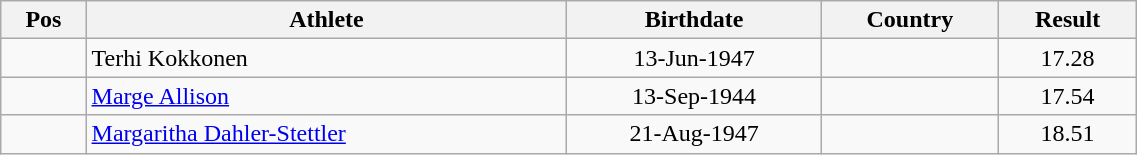<table class="wikitable"  style="text-align:center; width:60%;">
<tr>
<th>Pos</th>
<th>Athlete</th>
<th>Birthdate</th>
<th>Country</th>
<th>Result</th>
</tr>
<tr>
<td align=center></td>
<td align=left>Terhi Kokkonen</td>
<td>13-Jun-1947</td>
<td align=left></td>
<td>17.28</td>
</tr>
<tr>
<td align=center></td>
<td align=left><a href='#'>Marge Allison</a></td>
<td>13-Sep-1944</td>
<td align=left></td>
<td>17.54</td>
</tr>
<tr>
<td align=center></td>
<td align=left><a href='#'>Margaritha Dahler-Stettler</a></td>
<td>21-Aug-1947</td>
<td align=left></td>
<td>18.51</td>
</tr>
</table>
